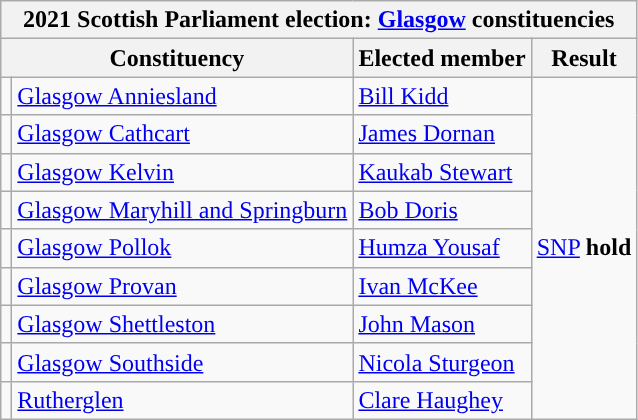<table class="wikitable">
<tr>
<th colspan="4">2021 Scottish Parliament election: <a href='#'>Glasgow</a> constituencies</th>
</tr>
<tr>
<th colspan="2">Constituency</th>
<th>Elected member</th>
<th>Result</th>
</tr>
<tr>
<td style="color:inherit;background-color: "></td>
<td><a href='#'>Glasgow Anniesland</a></td>
<td><a href='#'>Bill Kidd</a></td>
<td rowspan="9"><a href='#'>SNP</a> <strong>hold</strong></td>
</tr>
<tr>
<td style="color:inherit;background-color: "></td>
<td><a href='#'>Glasgow Cathcart</a></td>
<td><a href='#'>James Dornan</a></td>
</tr>
<tr>
<td style="color:inherit;background-color: "></td>
<td><a href='#'>Glasgow Kelvin</a></td>
<td><a href='#'>Kaukab Stewart</a></td>
</tr>
<tr>
<td style="color:inherit;background-color: "></td>
<td><a href='#'>Glasgow Maryhill and Springburn</a></td>
<td><a href='#'>Bob Doris</a></td>
</tr>
<tr>
<td style="color:inherit;background-color: "></td>
<td><a href='#'>Glasgow Pollok</a></td>
<td><a href='#'>Humza Yousaf</a></td>
</tr>
<tr>
<td style="color:inherit;background-color: "></td>
<td><a href='#'>Glasgow Provan</a></td>
<td><a href='#'>Ivan McKee</a></td>
</tr>
<tr>
<td style="color:inherit;background-color: "></td>
<td><a href='#'>Glasgow Shettleston</a></td>
<td><a href='#'>John Mason</a></td>
</tr>
<tr>
<td style="color:inherit;background-color: "></td>
<td><a href='#'>Glasgow Southside</a></td>
<td><a href='#'>Nicola Sturgeon</a></td>
</tr>
<tr>
<td style="color:inherit;background-color: "></td>
<td><a href='#'>Rutherglen</a></td>
<td><a href='#'>Clare Haughey</a></td>
</tr>
</table>
